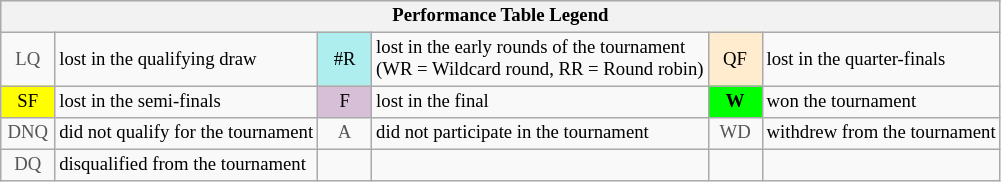<table class="wikitable" style="font-size:78%;">
<tr bgcolor="#efefef">
<th colspan="6">Performance Table Legend</th>
</tr>
<tr>
<td align="center" style="color:#555555;" width="30">LQ</td>
<td>lost in the qualifying draw</td>
<td align="center" style="background:#afeeee;">#R</td>
<td>lost in the early rounds of the tournament<br>(WR = Wildcard round, RR = Round robin)</td>
<td align="center" style="background:#ffebcd;">QF</td>
<td>lost in the quarter-finals</td>
</tr>
<tr>
<td align="center" style="background:yellow;">SF</td>
<td>lost in the semi-finals</td>
<td align="center" style="background:#D8BFD8;">F</td>
<td>lost in the final</td>
<td align="center" style="background:#00ff00;"><strong>W</strong></td>
<td>won the tournament</td>
</tr>
<tr>
<td align="center" style="color:#555555;" width="30">DNQ</td>
<td>did not qualify for the tournament</td>
<td align="center" style="color:#555555;" width="30">A</td>
<td>did not participate in the tournament</td>
<td align="center" style="color:#555555;" width="30">WD</td>
<td>withdrew from the tournament</td>
</tr>
<tr>
<td align="center" style="color:#555555;" width="30">DQ</td>
<td>disqualified from the tournament</td>
<td></td>
<td></td>
<td></td>
<td></td>
</tr>
</table>
